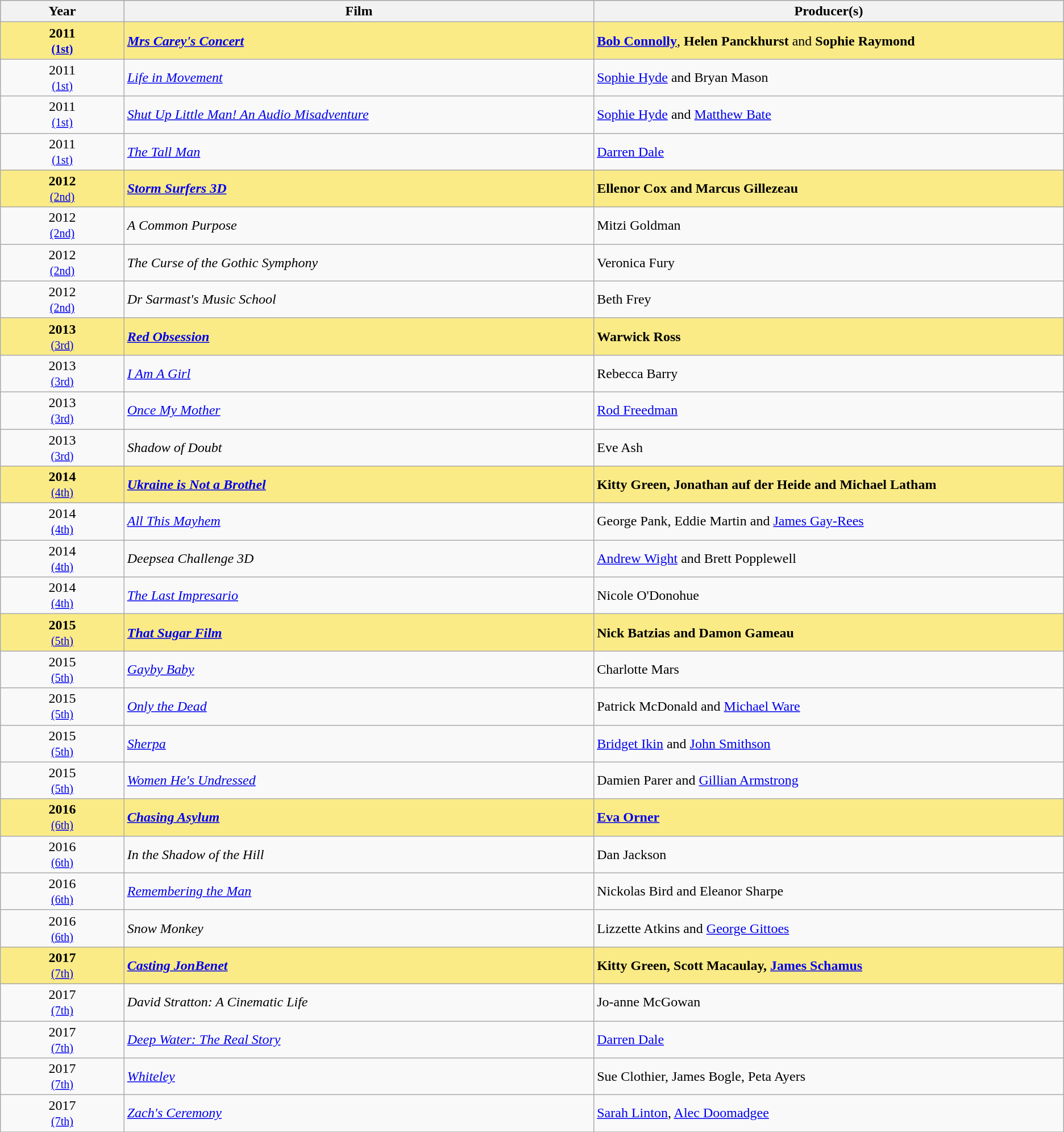<table class="sortable wikitable">
<tr style="background:#bebebe;">
<th style="width:5%;">Year</th>
<th style="width:19%;">Film</th>
<th style="width:19%;">Producer(s)</th>
</tr>
<tr style="background:#FAEB86">
<td style="text-align:center;"><strong>2011</strong><br><small><strong><a href='#'>(1st)</a></strong></small></td>
<td><strong><em><a href='#'>Mrs Carey's Concert</a></em></strong></td>
<td><strong><a href='#'>Bob Connolly</a></strong>, <strong>Helen Panckhurst</strong> and <strong>Sophie Raymond</strong></td>
</tr>
<tr>
<td style="text-align:center;">2011<br><small><a href='#'>(1st)</a></small></td>
<td><em><a href='#'>Life in Movement</a></em></td>
<td><a href='#'>Sophie Hyde</a> and Bryan Mason</td>
</tr>
<tr>
<td style="text-align:center;">2011<br><small><a href='#'>(1st)</a></small></td>
<td><em><a href='#'>Shut Up Little Man! An Audio Misadventure</a></em></td>
<td><a href='#'>Sophie Hyde</a> and <a href='#'>Matthew Bate</a></td>
</tr>
<tr>
<td style="text-align:center;">2011<br><small><a href='#'>(1st)</a></small></td>
<td><em><a href='#'>The Tall Man</a></em></td>
<td><a href='#'>Darren  Dale</a></td>
</tr>
<tr style="background:#FAEB86">
<td style="text-align:center;"><strong>2012</strong><br><small><a href='#'>(2nd)</a></small></td>
<td><strong><em><a href='#'>Storm Surfers 3D</a></em></strong></td>
<td><strong>Ellenor Cox and Marcus Gillezeau</strong></td>
</tr>
<tr>
<td style="text-align:center;">2012<br><small><a href='#'>(2nd)</a></small></td>
<td><em>A Common Purpose</em></td>
<td>Mitzi Goldman</td>
</tr>
<tr>
<td style="text-align:center;">2012<br><small><a href='#'>(2nd)</a></small></td>
<td><em>The Curse of the Gothic Symphony</em></td>
<td>Veronica Fury</td>
</tr>
<tr>
<td style="text-align:center;">2012<br><small><a href='#'>(2nd)</a></small></td>
<td><em>Dr Sarmast's Music School</em></td>
<td>Beth Frey</td>
</tr>
<tr style="background:#FAEB86">
<td style="text-align:center;"><strong>2013</strong><br><small><a href='#'>(3rd)</a></small></td>
<td><strong><em><a href='#'>Red Obsession</a></em></strong></td>
<td><strong>Warwick Ross</strong></td>
</tr>
<tr>
<td style="text-align:center;">2013<br><small><a href='#'>(3rd)</a></small></td>
<td><em><a href='#'>I Am A Girl</a></em></td>
<td>Rebecca Barry</td>
</tr>
<tr>
<td style="text-align:center;">2013<br><small><a href='#'>(3rd)</a></small></td>
<td><em><a href='#'>Once My Mother</a></em></td>
<td><a href='#'>Rod Freedman</a></td>
</tr>
<tr>
<td style="text-align:center;">2013<br><small><a href='#'>(3rd)</a></small></td>
<td><em>Shadow of Doubt</em></td>
<td>Eve Ash</td>
</tr>
<tr style="background:#FAEB86">
<td style="text-align:center;"><strong>2014</strong><br><small><a href='#'>(4th)</a></small></td>
<td><strong><em><a href='#'>Ukraine is Not a Brothel</a></em></strong></td>
<td><strong>Kitty Green, Jonathan auf der Heide and Michael Latham</strong></td>
</tr>
<tr>
<td style="text-align:center;">2014<br><small><a href='#'>(4th)</a></small></td>
<td><em><a href='#'>All This Mayhem</a></em></td>
<td>George Pank, Eddie Martin and <a href='#'>James Gay-Rees</a></td>
</tr>
<tr>
<td style="text-align:center;">2014<br><small><a href='#'>(4th)</a></small></td>
<td><em>Deepsea Challenge 3D</em></td>
<td><a href='#'>Andrew Wight</a> and Brett Popplewell</td>
</tr>
<tr>
<td style="text-align:center;">2014<br><small><a href='#'>(4th)</a></small></td>
<td><em><a href='#'>The Last Impresario</a></em></td>
<td>Nicole O'Donohue</td>
</tr>
<tr style="background:#FAEB86">
<td style="text-align:center;"><strong>2015</strong><br><small><a href='#'>(5th)</a></small></td>
<td><strong><em><a href='#'>That Sugar Film</a></em></strong></td>
<td><strong>Nick Batzias and Damon Gameau</strong></td>
</tr>
<tr>
<td style="text-align:center;">2015<br><small><a href='#'>(5th)</a></small></td>
<td><em><a href='#'>Gayby Baby</a></em></td>
<td>Charlotte Mars</td>
</tr>
<tr>
<td style="text-align:center;">2015<br><small><a href='#'>(5th)</a></small></td>
<td><em><a href='#'>Only the Dead</a></em></td>
<td>Patrick McDonald and <a href='#'>Michael Ware</a></td>
</tr>
<tr>
<td style="text-align:center;">2015<br><small><a href='#'>(5th)</a></small></td>
<td><em><a href='#'>Sherpa</a></em></td>
<td><a href='#'>Bridget Ikin</a> and <a href='#'>John Smithson</a></td>
</tr>
<tr>
<td style="text-align:center;">2015<br><small><a href='#'>(5th)</a></small></td>
<td><em><a href='#'>Women He's Undressed</a></em></td>
<td>Damien Parer and <a href='#'>Gillian Armstrong</a></td>
</tr>
<tr style="background:#FAEB86">
<td style="text-align:center;"><strong>2016</strong><br><small><a href='#'>(6th)</a></small></td>
<td><strong><em><a href='#'>Chasing Asylum</a></em></strong></td>
<td><strong><a href='#'>Eva Orner</a></strong></td>
</tr>
<tr>
<td style="text-align:center;">2016<br><small><a href='#'>(6th)</a></small></td>
<td><em>In the Shadow of the Hill</em></td>
<td>Dan Jackson</td>
</tr>
<tr>
<td style="text-align:center;">2016<br><small><a href='#'>(6th)</a></small></td>
<td><em><a href='#'>Remembering the Man</a></em></td>
<td>Nickolas Bird and Eleanor Sharpe</td>
</tr>
<tr>
<td style="text-align:center;">2016<br><small><a href='#'>(6th)</a></small></td>
<td><em>Snow Monkey</em></td>
<td>Lizzette Atkins and <a href='#'>George Gittoes</a></td>
</tr>
<tr style="background:#FAEB86">
<td style="text-align:center;"><strong>2017</strong><br><small><a href='#'>(7th)</a></small></td>
<td><strong><em><a href='#'>Casting JonBenet</a></em></strong></td>
<td><strong>Kitty Green, Scott Macaulay, <a href='#'>James Schamus</a></strong></td>
</tr>
<tr>
<td style="text-align:center;">2017<br><small><a href='#'>(7th)</a></small></td>
<td><em>David Stratton: A Cinematic Life</em></td>
<td>Jo-anne McGowan</td>
</tr>
<tr>
<td style="text-align:center;">2017<br><small><a href='#'>(7th)</a></small></td>
<td><em><a href='#'>Deep Water: The Real Story</a></em></td>
<td><a href='#'>Darren  Dale</a></td>
</tr>
<tr>
<td style="text-align:center;">2017<br><small><a href='#'>(7th)</a></small></td>
<td><em><a href='#'>Whiteley</a></em></td>
<td>Sue Clothier, James Bogle, Peta Ayers</td>
</tr>
<tr>
<td style="text-align:center;">2017<br><small><a href='#'>(7th)</a></small></td>
<td><em><a href='#'>Zach's Ceremony</a></em></td>
<td><a href='#'>Sarah Linton</a>, <a href='#'>Alec Doomadgee</a></td>
</tr>
<tr>
</tr>
</table>
